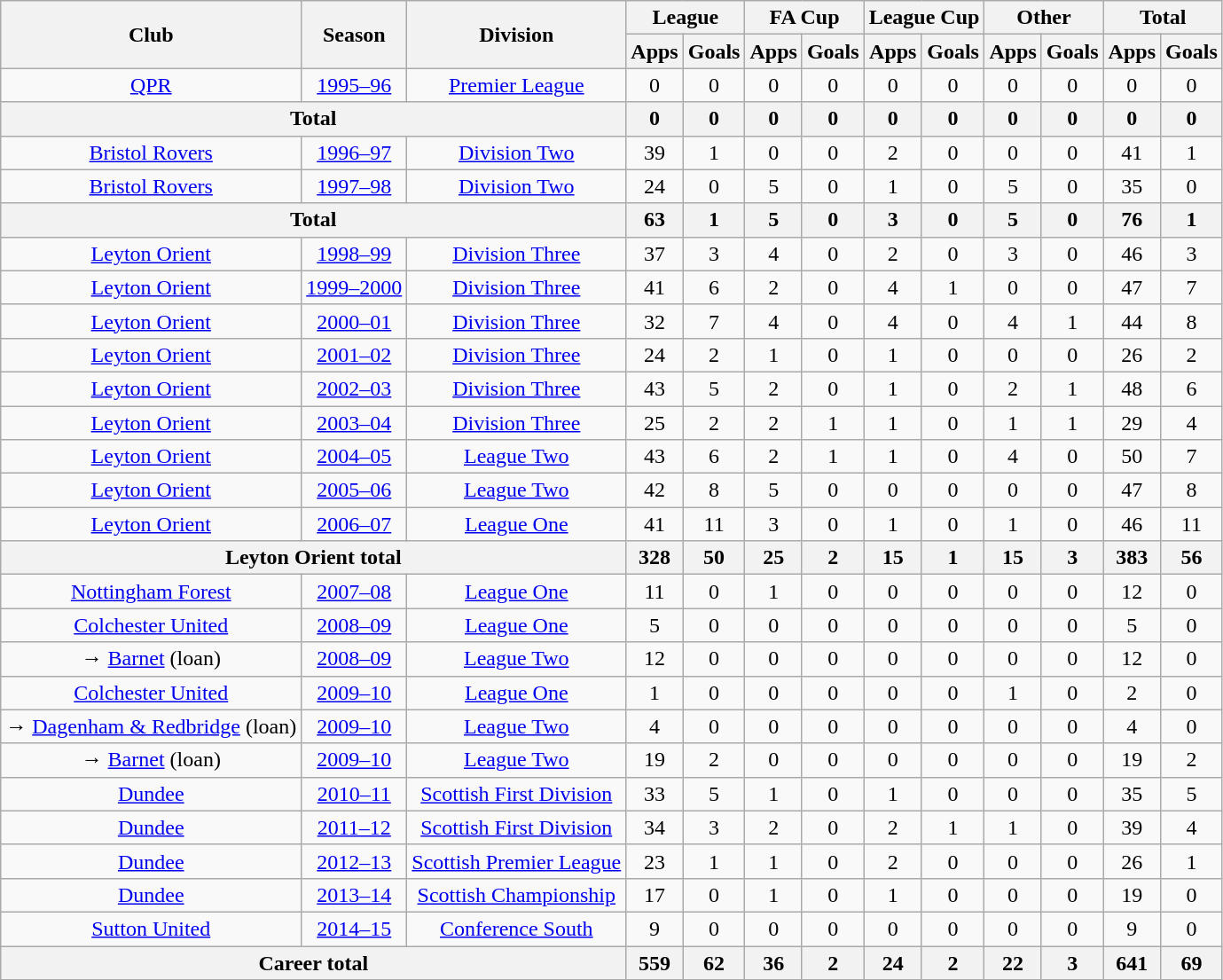<table class="wikitable" style="text-align:center;">
<tr>
<th rowspan="2">Club</th>
<th rowspan="2">Season</th>
<th rowspan="2">Division</th>
<th colspan="2">League</th>
<th colspan="2">FA Cup</th>
<th colspan="2">League Cup</th>
<th colspan="2">Other</th>
<th colspan="2">Total</th>
</tr>
<tr>
<th>Apps</th>
<th>Goals</th>
<th>Apps</th>
<th>Goals</th>
<th>Apps</th>
<th>Goals</th>
<th>Apps</th>
<th>Goals</th>
<th>Apps</th>
<th>Goals</th>
</tr>
<tr>
<td><a href='#'>QPR</a></td>
<td><a href='#'>1995–96</a></td>
<td><a href='#'>Premier League</a></td>
<td>0</td>
<td>0</td>
<td>0</td>
<td>0</td>
<td>0</td>
<td>0</td>
<td>0</td>
<td>0</td>
<td>0</td>
<td>0</td>
</tr>
<tr>
<th colspan="3">Total</th>
<th>0</th>
<th>0</th>
<th>0</th>
<th>0</th>
<th>0</th>
<th>0</th>
<th>0</th>
<th>0</th>
<th>0</th>
<th>0</th>
</tr>
<tr>
<td><a href='#'>Bristol Rovers</a></td>
<td><a href='#'>1996–97</a></td>
<td><a href='#'>Division Two</a></td>
<td>39</td>
<td>1</td>
<td>0</td>
<td>0</td>
<td>2</td>
<td>0</td>
<td>0</td>
<td>0</td>
<td>41</td>
<td>1</td>
</tr>
<tr>
<td><a href='#'>Bristol Rovers</a></td>
<td><a href='#'>1997–98</a></td>
<td><a href='#'>Division Two</a></td>
<td>24</td>
<td>0</td>
<td>5</td>
<td>0</td>
<td>1</td>
<td>0</td>
<td>5</td>
<td>0</td>
<td>35</td>
<td>0</td>
</tr>
<tr>
<th colspan="3">Total</th>
<th>63</th>
<th>1</th>
<th>5</th>
<th>0</th>
<th>3</th>
<th>0</th>
<th>5</th>
<th>0</th>
<th>76</th>
<th>1</th>
</tr>
<tr>
<td><a href='#'>Leyton Orient</a></td>
<td><a href='#'>1998–99</a></td>
<td><a href='#'>Division Three</a></td>
<td>37</td>
<td>3</td>
<td>4</td>
<td>0</td>
<td>2</td>
<td>0</td>
<td>3</td>
<td>0</td>
<td>46</td>
<td>3</td>
</tr>
<tr>
<td><a href='#'>Leyton Orient</a></td>
<td><a href='#'>1999–2000</a></td>
<td><a href='#'>Division Three</a></td>
<td>41</td>
<td>6</td>
<td>2</td>
<td>0</td>
<td>4</td>
<td>1</td>
<td>0</td>
<td>0</td>
<td>47</td>
<td>7</td>
</tr>
<tr>
<td><a href='#'>Leyton Orient</a></td>
<td><a href='#'>2000–01</a></td>
<td><a href='#'>Division Three</a></td>
<td>32</td>
<td>7</td>
<td>4</td>
<td>0</td>
<td>4</td>
<td>0</td>
<td>4</td>
<td>1</td>
<td>44</td>
<td>8</td>
</tr>
<tr>
<td><a href='#'>Leyton Orient</a></td>
<td><a href='#'>2001–02</a></td>
<td><a href='#'>Division Three</a></td>
<td>24</td>
<td>2</td>
<td>1</td>
<td>0</td>
<td>1</td>
<td>0</td>
<td>0</td>
<td>0</td>
<td>26</td>
<td>2</td>
</tr>
<tr>
<td><a href='#'>Leyton Orient</a></td>
<td><a href='#'>2002–03</a></td>
<td><a href='#'>Division Three</a></td>
<td>43</td>
<td>5</td>
<td>2</td>
<td>0</td>
<td>1</td>
<td>0</td>
<td>2</td>
<td>1</td>
<td>48</td>
<td>6</td>
</tr>
<tr>
<td><a href='#'>Leyton Orient</a></td>
<td><a href='#'>2003–04</a></td>
<td><a href='#'>Division Three</a></td>
<td>25</td>
<td>2</td>
<td>2</td>
<td>1</td>
<td>1</td>
<td>0</td>
<td>1</td>
<td>1</td>
<td>29</td>
<td>4</td>
</tr>
<tr>
<td><a href='#'>Leyton Orient</a></td>
<td><a href='#'>2004–05</a></td>
<td><a href='#'>League Two</a></td>
<td>43</td>
<td>6</td>
<td>2</td>
<td>1</td>
<td>1</td>
<td>0</td>
<td>4</td>
<td>0</td>
<td>50</td>
<td>7</td>
</tr>
<tr>
<td><a href='#'>Leyton Orient</a></td>
<td><a href='#'>2005–06</a></td>
<td><a href='#'>League Two</a></td>
<td>42</td>
<td>8</td>
<td>5</td>
<td>0</td>
<td>0</td>
<td>0</td>
<td>0</td>
<td>0</td>
<td>47</td>
<td>8</td>
</tr>
<tr>
<td><a href='#'>Leyton Orient</a></td>
<td><a href='#'>2006–07</a></td>
<td><a href='#'>League One</a></td>
<td>41</td>
<td>11</td>
<td>3</td>
<td>0</td>
<td>1</td>
<td>0</td>
<td>1</td>
<td>0</td>
<td>46</td>
<td>11</td>
</tr>
<tr>
<th colspan="3">Leyton Orient total</th>
<th>328</th>
<th>50</th>
<th>25</th>
<th>2</th>
<th>15</th>
<th>1</th>
<th>15</th>
<th>3</th>
<th>383</th>
<th>56</th>
</tr>
<tr>
<td><a href='#'>Nottingham Forest</a></td>
<td><a href='#'>2007–08</a></td>
<td><a href='#'>League One</a></td>
<td>11</td>
<td>0</td>
<td>1</td>
<td>0</td>
<td>0</td>
<td>0</td>
<td>0</td>
<td>0</td>
<td>12</td>
<td>0</td>
</tr>
<tr>
<td><a href='#'>Colchester United</a></td>
<td><a href='#'>2008–09</a></td>
<td><a href='#'>League One</a></td>
<td>5</td>
<td>0</td>
<td>0</td>
<td>0</td>
<td>0</td>
<td>0</td>
<td>0</td>
<td>0</td>
<td>5</td>
<td>0</td>
</tr>
<tr>
<td>→ <a href='#'>Barnet</a> (loan)</td>
<td><a href='#'>2008–09</a></td>
<td><a href='#'>League Two</a></td>
<td>12</td>
<td>0</td>
<td>0</td>
<td>0</td>
<td>0</td>
<td>0</td>
<td>0</td>
<td>0</td>
<td>12</td>
<td>0</td>
</tr>
<tr>
<td><a href='#'>Colchester United</a></td>
<td><a href='#'>2009–10</a></td>
<td><a href='#'>League One</a></td>
<td>1</td>
<td>0</td>
<td>0</td>
<td>0</td>
<td>0</td>
<td>0</td>
<td>1</td>
<td>0</td>
<td>2</td>
<td>0</td>
</tr>
<tr>
<td>→ <a href='#'>Dagenham & Redbridge</a> (loan)</td>
<td><a href='#'>2009–10</a></td>
<td><a href='#'>League Two</a></td>
<td>4</td>
<td>0</td>
<td>0</td>
<td>0</td>
<td>0</td>
<td>0</td>
<td>0</td>
<td>0</td>
<td>4</td>
<td>0</td>
</tr>
<tr>
<td>→ <a href='#'>Barnet</a> (loan)</td>
<td><a href='#'>2009–10</a></td>
<td><a href='#'>League Two</a></td>
<td>19</td>
<td>2</td>
<td>0</td>
<td>0</td>
<td>0</td>
<td>0</td>
<td>0</td>
<td>0</td>
<td>19</td>
<td>2</td>
</tr>
<tr>
<td><a href='#'>Dundee</a></td>
<td><a href='#'>2010–11</a></td>
<td><a href='#'>Scottish First Division</a></td>
<td>33</td>
<td>5</td>
<td>1</td>
<td>0</td>
<td>1</td>
<td>0</td>
<td>0</td>
<td>0</td>
<td>35</td>
<td>5</td>
</tr>
<tr>
<td><a href='#'>Dundee</a></td>
<td><a href='#'>2011–12</a></td>
<td><a href='#'>Scottish First Division</a></td>
<td>34</td>
<td>3</td>
<td>2</td>
<td>0</td>
<td>2</td>
<td>1</td>
<td>1</td>
<td>0</td>
<td>39</td>
<td>4</td>
</tr>
<tr>
<td><a href='#'>Dundee</a></td>
<td><a href='#'>2012–13</a></td>
<td><a href='#'>Scottish Premier League</a></td>
<td>23</td>
<td>1</td>
<td>1</td>
<td>0</td>
<td>2</td>
<td>0</td>
<td>0</td>
<td>0</td>
<td>26</td>
<td>1</td>
</tr>
<tr>
<td><a href='#'>Dundee</a></td>
<td><a href='#'>2013–14</a></td>
<td><a href='#'>Scottish Championship</a></td>
<td>17</td>
<td>0</td>
<td>1</td>
<td>0</td>
<td>1</td>
<td>0</td>
<td>0</td>
<td>0</td>
<td>19</td>
<td>0</td>
</tr>
<tr>
<td><a href='#'>Sutton United</a></td>
<td><a href='#'>2014–15</a></td>
<td><a href='#'>Conference South</a></td>
<td>9</td>
<td>0</td>
<td>0</td>
<td>0</td>
<td>0</td>
<td>0</td>
<td>0</td>
<td>0</td>
<td>9</td>
<td>0</td>
</tr>
<tr>
<th colspan="3">Career total</th>
<th>559</th>
<th>62</th>
<th>36</th>
<th>2</th>
<th>24</th>
<th>2</th>
<th>22</th>
<th>3</th>
<th>641</th>
<th>69</th>
</tr>
</table>
